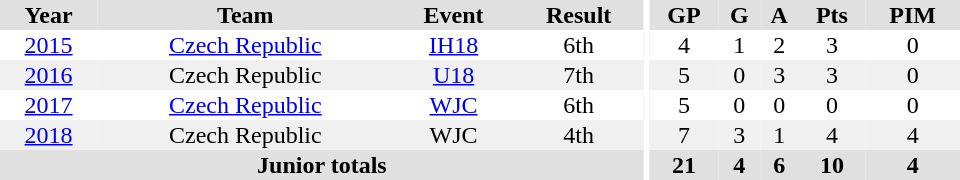<table border="0" cellpadding="1" cellspacing="0" ID="Table3" style="text-align:center; width:40em">
<tr ALIGN="center" bgcolor="#e0e0e0">
<th>Year</th>
<th>Team</th>
<th>Event</th>
<th>Result</th>
<th rowspan="102" bgcolor="#ffffff"></th>
<th>GP</th>
<th>G</th>
<th>A</th>
<th>Pts</th>
<th>PIM</th>
</tr>
<tr>
<td><a href='#'>2015</a></td>
<td><a href='#'>Czech Republic</a></td>
<td><a href='#'>IH18</a></td>
<td>6th</td>
<td>4</td>
<td>1</td>
<td>2</td>
<td>3</td>
<td>0</td>
</tr>
<tr bgcolor="#f0f0f0">
<td><a href='#'>2016</a></td>
<td>Czech Republic</td>
<td><a href='#'>U18</a></td>
<td>7th</td>
<td>5</td>
<td>0</td>
<td>3</td>
<td>3</td>
<td>0</td>
</tr>
<tr>
<td><a href='#'>2017</a></td>
<td><a href='#'>Czech Republic</a></td>
<td><a href='#'>WJC</a></td>
<td>6th</td>
<td>5</td>
<td>0</td>
<td>0</td>
<td>0</td>
<td>0</td>
</tr>
<tr bgcolor="#f0f0f0">
<td><a href='#'>2018</a></td>
<td>Czech Republic</td>
<td>WJC</td>
<td>4th</td>
<td>7</td>
<td>3</td>
<td>1</td>
<td>4</td>
<td>4</td>
</tr>
<tr bgcolor="#e0e0e0">
<th colspan="4">Junior totals</th>
<th>21</th>
<th>4</th>
<th>6</th>
<th>10</th>
<th>4</th>
</tr>
</table>
